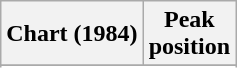<table class="wikitable plainrowheaders" style="text-align:center">
<tr>
<th>Chart (1984)</th>
<th>Peak<br>position</th>
</tr>
<tr>
</tr>
<tr>
</tr>
</table>
